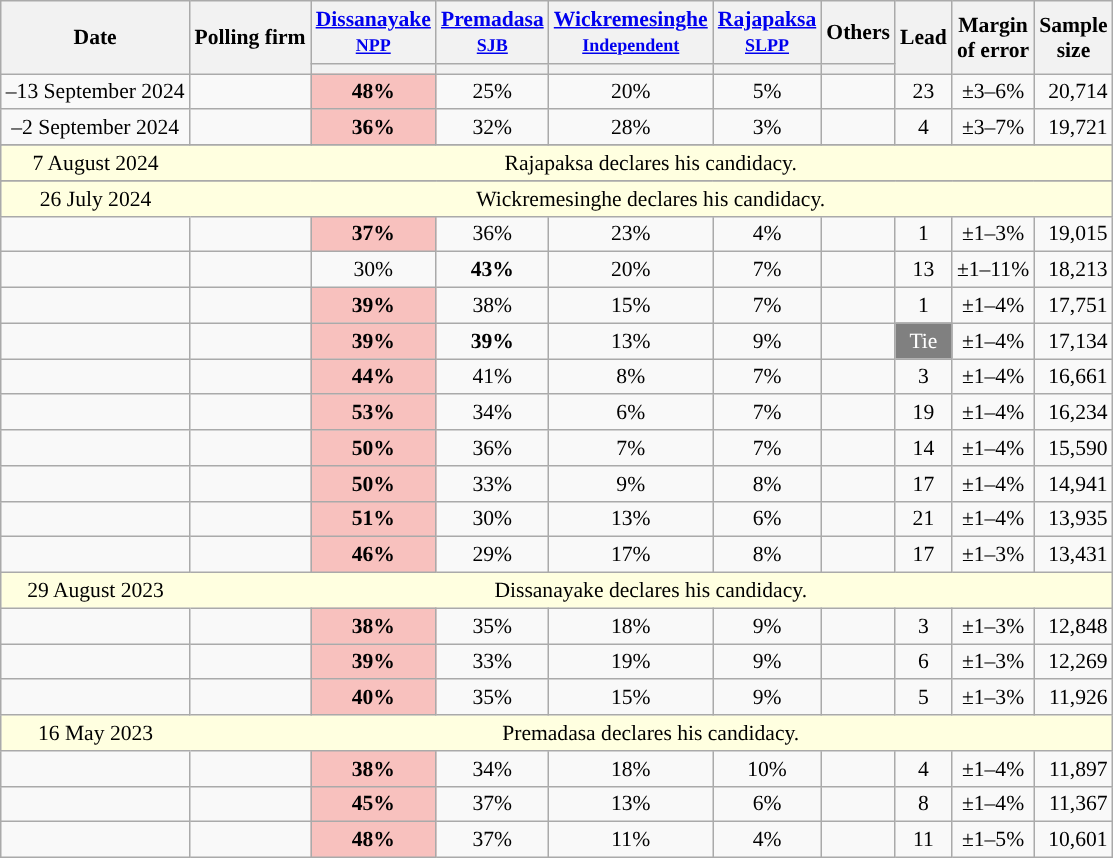<table class="wikitable sortable mw-datatable" style="text-align:center;font-size:90%;line-height:17px">
<tr style="height:40px;">
<th rowspan="2">Date</th>
<th rowspan="2">Polling firm</th>
<th class="unsortable" style="width:40px;"><a href='#'>Dissanayake</a><br><small><a href='#'>NPP</a></small></th>
<th class="unsortable" style="width:40px;"><a href='#'>Premadasa</a><br><small><a href='#'>SJB</a></small></th>
<th class="unsortable" style="width:40px;"><a href='#'>Wickremesinghe</a><br><small><a href='#'>Independent</a></small></th>
<th class="unsortable" style="width:40px;"><a href='#'>Rajapaksa</a><br><small><a href='#'>SLPP</a></small></th>
<th class="unsortable" style="width:40px;">Others</th>
<th rowspan="2" data-sort-type="number">Lead</th>
<th rowspan="2" class="unsortable">Margin<br>of error</th>
<th rowspan="2" class="unsortable">Sample<br>size<br></th>
</tr>
<tr>
<th data-sort-type="number" style="background:"></th>
<th data-sort-type="number" style="background:"></th>
<th data-sort-type="number" style="background:"></th>
<th data-sort-type="number" style="background:"></th>
<th data-sort-type="number" style="background:"></th>
</tr>
<tr>
<td>–13 September 2024</td>
<td></td>
<td style="background:rgb(248, 193, 190)"><strong>48%</strong></td>
<td>25%</td>
<td>20%</td>
<td>5%</td>
<td></td>
<td style="background:">23</td>
<td>±3–6%</td>
<td style="text-align:right;">20,714</td>
</tr>
<tr>
<td>–2 September 2024</td>
<td></td>
<td style="background:rgb(248, 193, 190)"><strong>36%</strong></td>
<td>32%</td>
<td>28%</td>
<td>3%</td>
<td></td>
<td style="background:">4</td>
<td>±3–7%</td>
<td style="text-align:right;">19,721</td>
</tr>
<tr>
</tr>
<tr style="background:lightyellow;">
<td style="border-right-style:hidden; background:lightyellow;" data-sort-value="2024-08-07">7 August 2024</td>
<td colspan="9" style="background:lightyellow;">Rajapaksa declares his candidacy.</td>
</tr>
<tr>
</tr>
<tr style="background:lightyellow;">
<td style="border-right-style:hidden; background:lightyellow;" data-sort-value="2024-07-26">26 July 2024</td>
<td colspan="9" style="background:lightyellow;">Wickremesinghe declares his candidacy.</td>
</tr>
<tr>
<td></td>
<td></td>
<td style="background:rgb(248, 193, 190)"><strong>37%</strong></td>
<td>36%</td>
<td>23%</td>
<td>4%</td>
<td></td>
<td style="background:">1</td>
<td>±1–3%</td>
<td style="text-align:right;">19,015</td>
</tr>
<tr>
<td></td>
<td></td>
<td>30%</td>
<td><strong>43%</strong></td>
<td>20%</td>
<td>7%</td>
<td></td>
<td style="background:">13</td>
<td>±1–11%</td>
<td style="text-align:right;">18,213</td>
</tr>
<tr>
<td></td>
<td></td>
<td style="background:rgb(248, 193, 190)"><strong>39%</strong></td>
<td>38%</td>
<td>15%</td>
<td>7%</td>
<td></td>
<td style="background:">1</td>
<td>±1–4%</td>
<td style="text-align:right;">17,751</td>
</tr>
<tr>
<td></td>
<td></td>
<td style="background:rgb(248, 193, 190)"><strong>39%</strong></td>
<td><strong>39%</strong></td>
<td>13%</td>
<td>9%</td>
<td></td>
<td style="background:grey;color:#FFFFFF;" data-sort-value="0">Tie</td>
<td>±1–4%</td>
<td style="text-align:right;">17,134</td>
</tr>
<tr>
<td></td>
<td></td>
<td style="background:rgb(248, 193, 190)"><strong>44%</strong></td>
<td>41%</td>
<td>8%</td>
<td>7%</td>
<td></td>
<td style="background:">3</td>
<td>±1–4%</td>
<td style="text-align:right;">16,661</td>
</tr>
<tr>
<td></td>
<td></td>
<td style="background:rgb(248, 193, 190)"><strong>53%</strong></td>
<td>34%</td>
<td>6%</td>
<td>7%</td>
<td></td>
<td style="background:">19</td>
<td>±1–4%</td>
<td style="text-align:right;">16,234</td>
</tr>
<tr>
<td></td>
<td></td>
<td style="background:rgb(248, 193, 190)"><strong>50%</strong></td>
<td>36%</td>
<td>7%</td>
<td>7%</td>
<td></td>
<td style="background:">14</td>
<td>±1–4%</td>
<td style="text-align:right;">15,590</td>
</tr>
<tr>
<td></td>
<td></td>
<td style="background:rgb(248, 193, 190)"><strong>50%</strong></td>
<td>33%</td>
<td>9%</td>
<td>8%</td>
<td></td>
<td style="background:">17</td>
<td>±1–4%</td>
<td style="text-align:right;">14,941</td>
</tr>
<tr>
<td></td>
<td></td>
<td style="background:rgb(248, 193, 190)"><strong>51%</strong></td>
<td>30%</td>
<td>13%</td>
<td>6%</td>
<td></td>
<td style="background:">21</td>
<td>±1–4%</td>
<td style="text-align:right;">13,935</td>
</tr>
<tr>
<td></td>
<td></td>
<td style="background:rgb(248, 193, 190)"><strong>46%</strong></td>
<td>29%</td>
<td>17%</td>
<td>8%</td>
<td></td>
<td style="background:">17</td>
<td>±1–3%</td>
<td style="text-align:right;">13,431</td>
</tr>
<tr style="background:lightyellow;">
<td style="border-right-style:hidden; background:lightyellow;" data-sort-value="2023-08-29">29 August 2023</td>
<td colspan="9" style="background:lightyellow;">Dissanayake declares his candidacy.</td>
</tr>
<tr>
<td></td>
<td></td>
<td style="background:rgb(248, 193, 190)"><strong>38%</strong></td>
<td>35%</td>
<td>18%</td>
<td>9%</td>
<td></td>
<td style="background:">3</td>
<td>±1–3%</td>
<td style="text-align:right;">12,848</td>
</tr>
<tr>
<td></td>
<td></td>
<td style="background:rgb(248, 193, 190)"><strong>39%</strong></td>
<td>33%</td>
<td>19%</td>
<td>9%</td>
<td></td>
<td style="background:">6</td>
<td>±1–3%</td>
<td style="text-align:right;">12,269</td>
</tr>
<tr>
<td></td>
<td></td>
<td style="background:rgb(248, 193, 190)"><strong>40%</strong></td>
<td>35%</td>
<td>15%</td>
<td>9%</td>
<td></td>
<td style="background:">5</td>
<td>±1–3%</td>
<td style="text-align:right;">11,926</td>
</tr>
<tr style="background:lightyellow;">
<td style="border-right-style:hidden; background:lightyellow;" data-sort-value="2023-05-16">16 May 2023</td>
<td colspan="9" style="background:lightyellow;">Premadasa declares his candidacy.</td>
</tr>
<tr>
<td></td>
<td></td>
<td style="background:rgb(248, 193, 190)"><strong>38%</strong></td>
<td>34%</td>
<td>18%</td>
<td>10%</td>
<td></td>
<td style="background:">4</td>
<td>±1–4%</td>
<td style="text-align:right;">11,897</td>
</tr>
<tr>
<td></td>
<td></td>
<td style="background:rgb(248, 193, 190)"><strong>45%</strong></td>
<td>37%</td>
<td>13%</td>
<td>6%</td>
<td></td>
<td style="background:">8</td>
<td>±1–4%</td>
<td style="text-align:right;">11,367</td>
</tr>
<tr>
<td></td>
<td></td>
<td style="background:rgb(248, 193, 190)"><strong>48%</strong></td>
<td>37%</td>
<td>11%</td>
<td>4%</td>
<td></td>
<td style="background:">11</td>
<td>±1–5%</td>
<td style="text-align:right;">10,601</td>
</tr>
</table>
